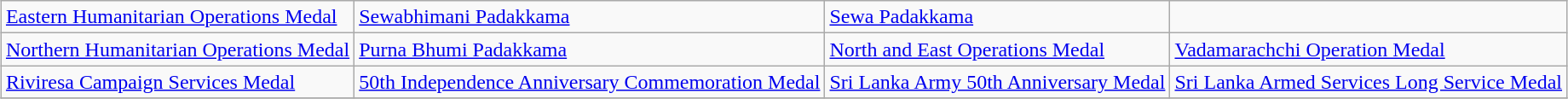<table class="wikitable" style="margin:1em auto;">
<tr>
<td><a href='#'>Eastern Humanitarian Operations Medal</a></td>
<td><a href='#'>Sewabhimani Padakkama</a></td>
<td><a href='#'>Sewa Padakkama</a></td>
</tr>
<tr>
<td><a href='#'>Northern Humanitarian Operations Medal</a></td>
<td><a href='#'>Purna Bhumi Padakkama</a></td>
<td><a href='#'>North and East Operations Medal</a></td>
<td><a href='#'>Vadamarachchi Operation Medal</a></td>
</tr>
<tr>
<td><a href='#'>Riviresa Campaign Services Medal</a></td>
<td><a href='#'>50th Independence Anniversary Commemoration Medal</a></td>
<td><a href='#'>Sri Lanka Army 50th Anniversary Medal</a></td>
<td><a href='#'>Sri Lanka Armed Services Long Service Medal</a></td>
</tr>
<tr>
</tr>
</table>
